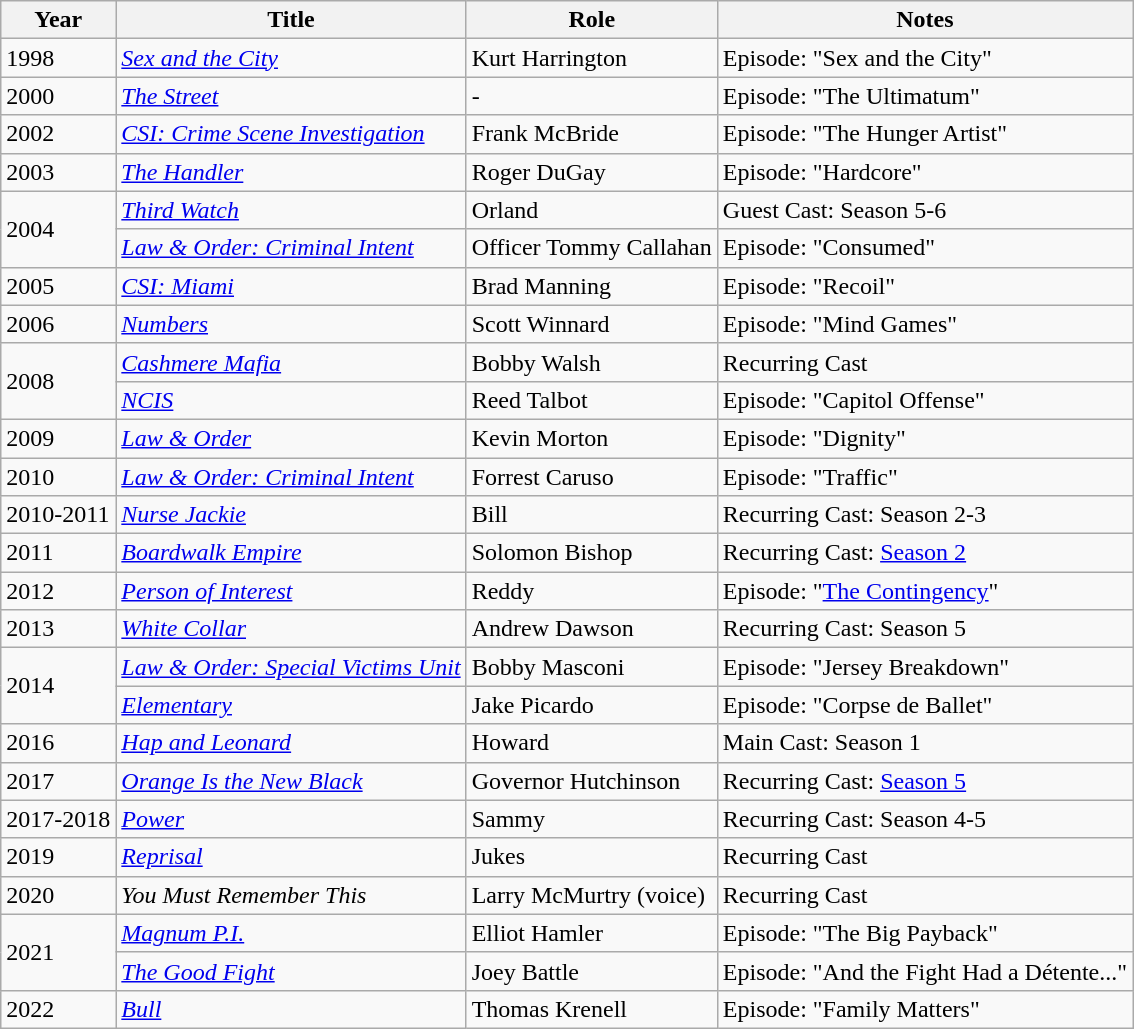<table class="wikitable plainrowheaders sortable" style="margin-right: 0;">
<tr>
<th>Year</th>
<th>Title</th>
<th>Role</th>
<th>Notes</th>
</tr>
<tr>
<td>1998</td>
<td><em><a href='#'>Sex and the City</a></em></td>
<td>Kurt Harrington</td>
<td>Episode: "Sex and the City"</td>
</tr>
<tr>
<td>2000</td>
<td><em><a href='#'>The Street</a></em></td>
<td>-</td>
<td>Episode: "The Ultimatum"</td>
</tr>
<tr>
<td>2002</td>
<td><em><a href='#'>CSI: Crime Scene Investigation</a></em></td>
<td>Frank McBride</td>
<td>Episode: "The Hunger Artist"</td>
</tr>
<tr>
<td>2003</td>
<td><em><a href='#'>The Handler</a></em></td>
<td>Roger DuGay</td>
<td>Episode: "Hardcore"</td>
</tr>
<tr>
<td rowspan="2">2004</td>
<td><em><a href='#'>Third Watch</a></em></td>
<td>Orland</td>
<td>Guest Cast: Season 5-6</td>
</tr>
<tr>
<td><em><a href='#'>Law & Order: Criminal Intent</a></em></td>
<td>Officer Tommy Callahan</td>
<td>Episode: "Consumed"</td>
</tr>
<tr>
<td>2005</td>
<td><em><a href='#'>CSI: Miami</a></em></td>
<td>Brad Manning</td>
<td>Episode: "Recoil"</td>
</tr>
<tr>
<td>2006</td>
<td><em><a href='#'>Numbers</a></em></td>
<td>Scott Winnard</td>
<td>Episode: "Mind Games"</td>
</tr>
<tr>
<td rowspan="2">2008</td>
<td><em><a href='#'>Cashmere Mafia</a></em></td>
<td>Bobby Walsh</td>
<td>Recurring Cast</td>
</tr>
<tr>
<td><em><a href='#'>NCIS</a></em></td>
<td>Reed Talbot</td>
<td>Episode: "Capitol Offense"</td>
</tr>
<tr>
<td>2009</td>
<td><em><a href='#'>Law & Order</a></em></td>
<td>Kevin Morton</td>
<td>Episode: "Dignity"</td>
</tr>
<tr>
<td>2010</td>
<td><em><a href='#'>Law & Order: Criminal Intent</a></em></td>
<td>Forrest Caruso</td>
<td>Episode: "Traffic"</td>
</tr>
<tr>
<td>2010-2011</td>
<td><em><a href='#'>Nurse Jackie</a></em></td>
<td>Bill</td>
<td>Recurring Cast: Season 2-3</td>
</tr>
<tr>
<td>2011</td>
<td><em><a href='#'>Boardwalk Empire</a></em></td>
<td>Solomon Bishop</td>
<td>Recurring Cast: <a href='#'>Season 2</a></td>
</tr>
<tr>
<td>2012</td>
<td><em><a href='#'>Person of Interest</a></em></td>
<td>Reddy</td>
<td>Episode: "<a href='#'>The Contingency</a>"</td>
</tr>
<tr>
<td>2013</td>
<td><em><a href='#'>White Collar</a></em></td>
<td>Andrew Dawson</td>
<td>Recurring Cast: Season 5</td>
</tr>
<tr>
<td rowspan="2">2014</td>
<td><em><a href='#'>Law & Order: Special Victims Unit</a></em></td>
<td>Bobby Masconi</td>
<td>Episode: "Jersey Breakdown"</td>
</tr>
<tr>
<td><em><a href='#'>Elementary</a></em></td>
<td>Jake Picardo</td>
<td>Episode: "Corpse de Ballet"</td>
</tr>
<tr>
<td>2016</td>
<td><em><a href='#'>Hap and Leonard</a></em></td>
<td>Howard</td>
<td>Main Cast: Season 1</td>
</tr>
<tr>
<td>2017</td>
<td><em><a href='#'>Orange Is the New Black</a></em></td>
<td>Governor Hutchinson</td>
<td>Recurring Cast: <a href='#'>Season 5</a></td>
</tr>
<tr>
<td>2017-2018</td>
<td><em><a href='#'>Power</a></em></td>
<td>Sammy</td>
<td>Recurring Cast: Season 4-5</td>
</tr>
<tr>
<td>2019</td>
<td><em><a href='#'>Reprisal</a></em></td>
<td>Jukes</td>
<td>Recurring Cast</td>
</tr>
<tr>
<td>2020</td>
<td><em>You Must Remember This</em></td>
<td>Larry McMurtry (voice)</td>
<td>Recurring Cast</td>
</tr>
<tr>
<td rowspan="2">2021</td>
<td><em><a href='#'>Magnum P.I.</a></em></td>
<td>Elliot Hamler</td>
<td>Episode: "The Big Payback"</td>
</tr>
<tr>
<td><em><a href='#'>The Good Fight</a></em></td>
<td>Joey Battle</td>
<td>Episode: "And the Fight Had a Détente..."</td>
</tr>
<tr>
<td>2022</td>
<td><em><a href='#'>Bull</a></em></td>
<td>Thomas Krenell</td>
<td>Episode: "Family Matters"</td>
</tr>
</table>
